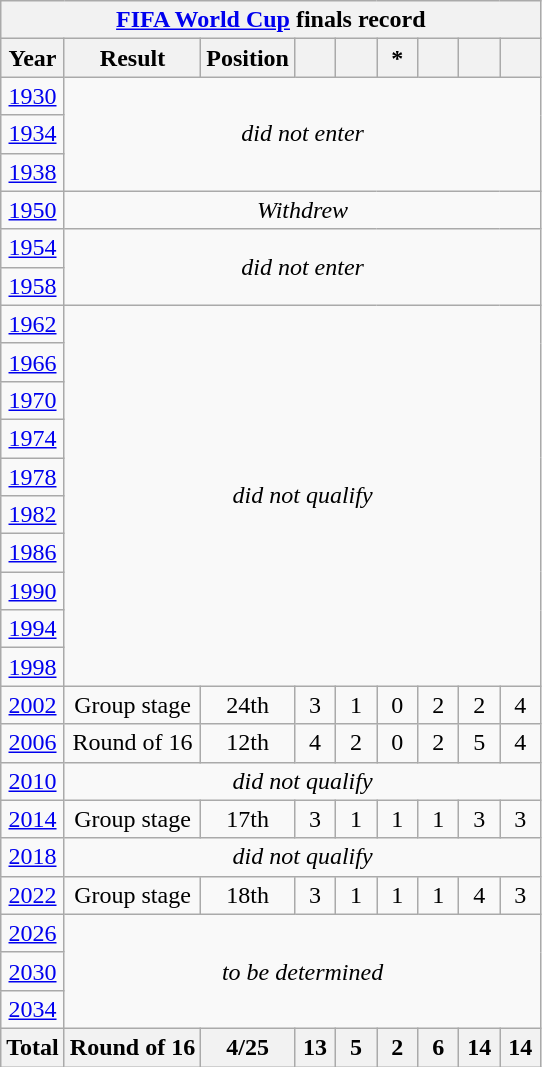<table class="wikitable" style="text-align: center;">
<tr>
<th colspan=9><a href='#'>FIFA World Cup</a> finals record</th>
</tr>
<tr>
<th>Year</th>
<th>Result</th>
<th>Position</th>
<th width=20></th>
<th width=20></th>
<th width=20>*</th>
<th width=20></th>
<th width=20></th>
<th width=20></th>
</tr>
<tr>
<td> <a href='#'>1930</a></td>
<td colspan=8 rowspan=3><em>did not enter</em></td>
</tr>
<tr>
<td> <a href='#'>1934</a></td>
</tr>
<tr>
<td> <a href='#'>1938</a></td>
</tr>
<tr>
<td> <a href='#'>1950</a></td>
<td colspan=8><em>Withdrew</em></td>
</tr>
<tr>
<td> <a href='#'>1954</a></td>
<td colspan=8 rowspan=2><em>did not enter</em></td>
</tr>
<tr>
<td> <a href='#'>1958</a></td>
</tr>
<tr>
<td> <a href='#'>1962</a></td>
<td colspan=8 rowspan=10><em>did not qualify</em></td>
</tr>
<tr>
<td> <a href='#'>1966</a></td>
</tr>
<tr>
<td> <a href='#'>1970</a></td>
</tr>
<tr>
<td> <a href='#'>1974</a></td>
</tr>
<tr>
<td> <a href='#'>1978</a></td>
</tr>
<tr>
<td> <a href='#'>1982</a></td>
</tr>
<tr>
<td> <a href='#'>1986</a></td>
</tr>
<tr>
<td> <a href='#'>1990</a></td>
</tr>
<tr>
<td> <a href='#'>1994</a></td>
</tr>
<tr>
<td> <a href='#'>1998</a></td>
</tr>
<tr>
<td>  <a href='#'>2002</a></td>
<td>Group stage</td>
<td>24th</td>
<td>3</td>
<td>1</td>
<td>0</td>
<td>2</td>
<td>2</td>
<td>4</td>
</tr>
<tr>
<td> <a href='#'>2006</a></td>
<td>Round of 16</td>
<td>12th</td>
<td>4</td>
<td>2</td>
<td>0</td>
<td>2</td>
<td>5</td>
<td>4</td>
</tr>
<tr>
<td> <a href='#'>2010</a></td>
<td colspan=8><em>did not qualify</em></td>
</tr>
<tr>
<td> <a href='#'>2014</a></td>
<td>Group stage</td>
<td>17th</td>
<td>3</td>
<td>1</td>
<td>1</td>
<td>1</td>
<td>3</td>
<td>3</td>
</tr>
<tr>
<td> <a href='#'>2018</a></td>
<td colspan=8><em>did not qualify</em></td>
</tr>
<tr>
<td> <a href='#'>2022</a></td>
<td>Group stage</td>
<td>18th</td>
<td>3</td>
<td>1</td>
<td>1</td>
<td>1</td>
<td>4</td>
<td>3</td>
</tr>
<tr>
<td>   <a href='#'>2026</a></td>
<td colspan=8 rowspan=3><em>to be determined</em></td>
</tr>
<tr>
<td>   <a href='#'>2030</a></td>
</tr>
<tr>
<td> <a href='#'>2034</a></td>
</tr>
<tr>
<th><strong>Total</strong></th>
<th><strong>Round of 16</strong></th>
<th><strong>4/25</strong></th>
<th><strong>13</strong></th>
<th><strong>5</strong></th>
<th><strong>2</strong></th>
<th><strong>6</strong></th>
<th><strong>14</strong></th>
<th><strong>14</strong></th>
</tr>
</table>
